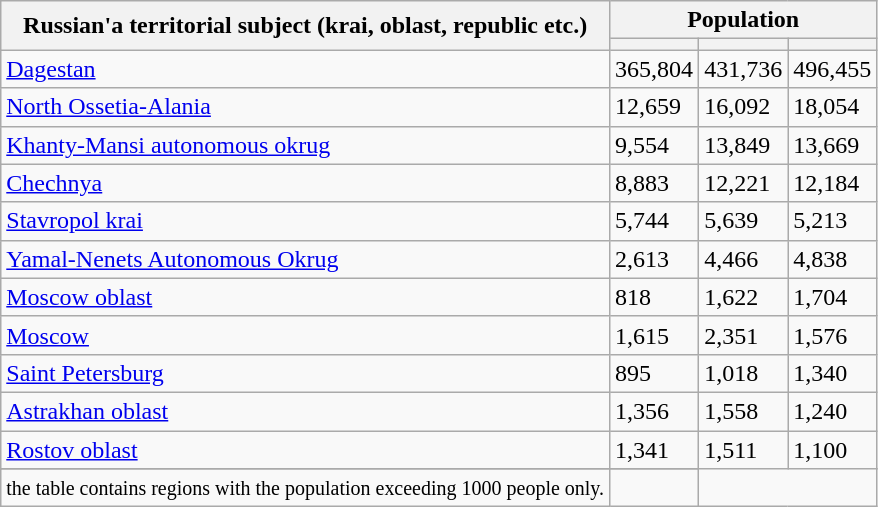<table class="wikitable standard">
<tr>
<th rowspan="2">Russian'a territorial subject (krai, oblast, republic etc.)</th>
<th colspan="3">Population</th>
</tr>
<tr>
<th></th>
<th></th>
<th></th>
</tr>
<tr>
<td><a href='#'>Dagestan</a></td>
<td>365,804</td>
<td>431,736</td>
<td>496,455</td>
</tr>
<tr>
<td><a href='#'>North Ossetia-Alania</a></td>
<td>12,659</td>
<td>16,092</td>
<td>18,054</td>
</tr>
<tr>
<td><a href='#'>Khanty-Mansi autonomous okrug</a></td>
<td>9,554</td>
<td>13,849</td>
<td>13,669</td>
</tr>
<tr>
<td><a href='#'>Chechnya</a></td>
<td>8,883</td>
<td>12,221</td>
<td>12,184</td>
</tr>
<tr>
<td><a href='#'>Stavropol krai</a></td>
<td>5,744</td>
<td>5,639</td>
<td>5,213</td>
</tr>
<tr>
<td><a href='#'>Yamal-Nenets Autonomous Okrug</a></td>
<td>2,613</td>
<td>4,466</td>
<td>4,838</td>
</tr>
<tr>
<td><a href='#'>Moscow oblast</a></td>
<td>818</td>
<td>1,622</td>
<td>1,704</td>
</tr>
<tr>
<td><a href='#'>Moscow</a></td>
<td>1,615</td>
<td>2,351</td>
<td>1,576</td>
</tr>
<tr>
<td><a href='#'>Saint Petersburg</a></td>
<td>895</td>
<td>1,018</td>
<td>1,340</td>
</tr>
<tr>
<td><a href='#'>Astrakhan oblast</a></td>
<td>1,356</td>
<td>1,558</td>
<td>1,240</td>
</tr>
<tr>
<td><a href='#'>Rostov oblast</a></td>
<td>1,341</td>
<td>1,511</td>
<td>1,100</td>
</tr>
<tr>
</tr>
<tr>
<td><small>the table contains regions with the population exceeding 1000 people only.</small></td>
<td></td>
</tr>
</table>
